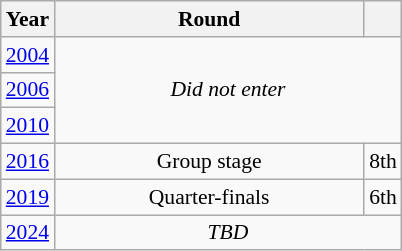<table class="wikitable" style="text-align: center; font-size:90%">
<tr>
<th>Year</th>
<th style="width:200px">Round</th>
<th></th>
</tr>
<tr>
<td><a href='#'>2004</a></td>
<td colspan="2" rowspan="3"><em>Did not enter</em></td>
</tr>
<tr>
<td><a href='#'>2006</a></td>
</tr>
<tr>
<td><a href='#'>2010</a></td>
</tr>
<tr>
<td><a href='#'>2016</a></td>
<td>Group stage</td>
<td>8th</td>
</tr>
<tr>
<td><a href='#'>2019</a></td>
<td>Quarter-finals</td>
<td>6th</td>
</tr>
<tr>
<td><a href='#'>2024</a></td>
<td colspan="2"><em>TBD</em></td>
</tr>
</table>
